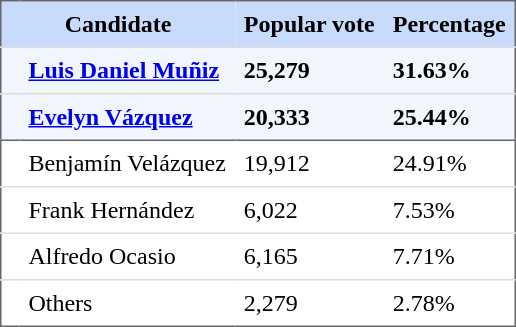<table style="border: 1px solid #666666; border-collapse: collapse" align="center" cellpadding="6">
<tr style="background-color: #C9DBFC">
<th colspan="2">Candidate</th>
<th>Popular vote</th>
<th>Percentage</th>
</tr>
<tr style="background-color: #F0F5FE">
<td style="border-top: 1px solid #DDDDDD"></td>
<td style="border-top: 1px solid #DDDDDD"><strong><a href='#'>Luis Daniel Muñiz</a></strong></td>
<td style="border-top: 1px solid #DDDDDD"><strong>25,279</strong></td>
<td style="border-top: 1px solid #DDDDDD"><strong>31.63%</strong></td>
</tr>
<tr style="background-color: #F0F5FE">
<td style="border-top: 1px solid #DDDDDD"></td>
<td style="border-top: 1px solid #DDDDDD"><strong><a href='#'>Evelyn Vázquez</a></strong></td>
<td style="border-top: 1px solid #DDDDDD"><strong>20,333</strong></td>
<td style="border-top: 1px solid #DDDDDD"><strong>25.44%</strong></td>
</tr>
<tr>
<td style="border-top: 1px solid #666666"></td>
<td style="border-top: 1px solid #666666">Benjamín Velázquez</td>
<td style="border-top: 1px solid #666666">19,912</td>
<td style="border-top: 1px solid #666666">24.91%</td>
</tr>
<tr>
<td style="border-top: 1px solid #DDDDDD"></td>
<td style="border-top: 1px solid #DDDDDD">Frank Hernández</td>
<td style="border-top: 1px solid #DDDDDD">6,022</td>
<td style="border-top: 1px solid #DDDDDD">7.53%</td>
</tr>
<tr>
<td style="border-top: 1px solid #DDDDDD"></td>
<td style="border-top: 1px solid #DDDDDD">Alfredo Ocasio</td>
<td style="border-top: 1px solid #DDDDDD">6,165</td>
<td style="border-top: 1px solid #DDDDDD">7.71%</td>
</tr>
<tr>
<td style="border-top: 1px solid #DDDDDD"></td>
<td style="border-top: 1px solid #DDDDDD">Others</td>
<td style="border-top: 1px solid #DDDDDD">2,279</td>
<td style="border-top: 1px solid #DDDDDD">2.78%</td>
</tr>
</table>
